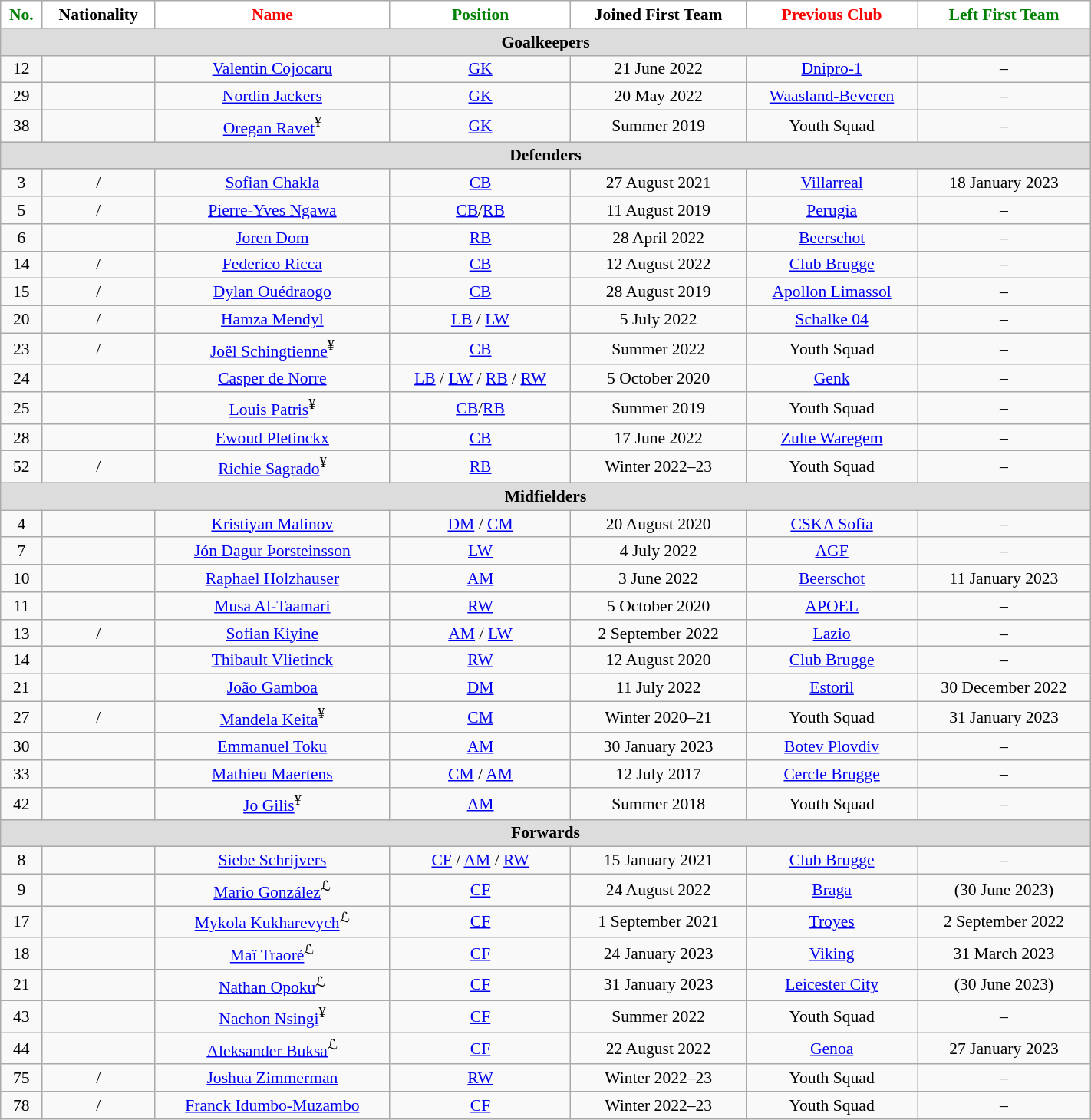<table class="wikitable" style="text-align: center; font-size:90%" width=75%>
<tr>
<th style="background: #ffffff; color:green">No.</th>
<th style="background: #ffffff; color:black">Nationality</th>
<th style="background: #ffffff; color:red">Name</th>
<th style="background: #ffffff; color:green">Position</th>
<th style="background: #ffffff; color:black">Joined First Team</th>
<th style="background: #ffffff; color:red">Previous Club</th>
<th style="background: #ffffff; color:green">Left First Team</th>
</tr>
<tr>
<th colspan=7 style="background: #DCDCDC" align=right>Goalkeepers</th>
</tr>
<tr>
<td>12</td>
<td></td>
<td><a href='#'>Valentin Cojocaru</a></td>
<td><a href='#'>GK</a></td>
<td>21 June 2022</td>
<td> <a href='#'>Dnipro-1</a></td>
<td>–</td>
</tr>
<tr>
<td>29</td>
<td></td>
<td><a href='#'>Nordin Jackers</a></td>
<td><a href='#'>GK</a></td>
<td>20 May 2022</td>
<td> <a href='#'>Waasland-Beveren</a></td>
<td>–</td>
</tr>
<tr>
<td>38</td>
<td></td>
<td><a href='#'>Oregan Ravet</a><sup>¥</sup></td>
<td><a href='#'>GK</a></td>
<td>Summer 2019</td>
<td>Youth Squad</td>
<td>–</td>
</tr>
<tr>
<th colspan=7 style="background: #DCDCDC" align=right>Defenders</th>
</tr>
<tr>
<td>3</td>
<td> / </td>
<td><a href='#'>Sofian Chakla</a></td>
<td><a href='#'>CB</a></td>
<td>27 August 2021</td>
<td> <a href='#'>Villarreal</a></td>
<td>18 January 2023</td>
</tr>
<tr>
<td>5</td>
<td> / </td>
<td><a href='#'>Pierre-Yves Ngawa</a></td>
<td><a href='#'>CB</a>/<a href='#'>RB</a></td>
<td>11 August 2019</td>
<td> <a href='#'>Perugia</a></td>
<td>–</td>
</tr>
<tr>
<td>6</td>
<td></td>
<td><a href='#'>Joren Dom</a></td>
<td><a href='#'>RB</a></td>
<td>28 April 2022</td>
<td> <a href='#'>Beerschot</a></td>
<td>–</td>
</tr>
<tr>
<td>14</td>
<td> / </td>
<td><a href='#'>Federico Ricca</a></td>
<td><a href='#'>CB</a></td>
<td>12 August 2022</td>
<td> <a href='#'>Club Brugge</a></td>
<td>–</td>
</tr>
<tr>
<td>15</td>
<td> / </td>
<td><a href='#'>Dylan Ouédraogo</a></td>
<td><a href='#'>CB</a></td>
<td>28 August 2019</td>
<td> <a href='#'>Apollon Limassol</a></td>
<td>–</td>
</tr>
<tr>
<td>20</td>
<td> / </td>
<td><a href='#'>Hamza Mendyl</a></td>
<td><a href='#'>LB</a> / <a href='#'>LW</a></td>
<td>5 July 2022</td>
<td> <a href='#'>Schalke 04</a></td>
<td>–</td>
</tr>
<tr>
<td>23</td>
<td> / </td>
<td><a href='#'>Joël Schingtienne</a><sup>¥</sup></td>
<td><a href='#'>CB</a></td>
<td>Summer 2022</td>
<td>Youth Squad</td>
<td>–</td>
</tr>
<tr>
<td>24</td>
<td></td>
<td><a href='#'>Casper de Norre</a></td>
<td><a href='#'>LB</a> / <a href='#'>LW</a> / <a href='#'>RB</a> / <a href='#'>RW</a></td>
<td>5 October 2020</td>
<td> <a href='#'>Genk</a></td>
<td>–</td>
</tr>
<tr>
<td>25</td>
<td></td>
<td><a href='#'>Louis Patris</a><sup>¥</sup></td>
<td><a href='#'>CB</a>/<a href='#'>RB</a></td>
<td>Summer 2019</td>
<td>Youth Squad</td>
<td>–</td>
</tr>
<tr>
<td>28</td>
<td></td>
<td><a href='#'>Ewoud Pletinckx</a></td>
<td><a href='#'>CB</a></td>
<td>17 June 2022</td>
<td> <a href='#'>Zulte Waregem</a></td>
<td>–</td>
</tr>
<tr>
<td>52</td>
<td> / </td>
<td><a href='#'>Richie Sagrado</a><sup>¥</sup></td>
<td><a href='#'>RB</a></td>
<td>Winter 2022–23</td>
<td>Youth Squad</td>
<td>–</td>
</tr>
<tr>
<th colspan=7 style="background: #DCDCDC" align=right>Midfielders</th>
</tr>
<tr>
<td>4</td>
<td></td>
<td><a href='#'>Kristiyan Malinov</a></td>
<td><a href='#'>DM</a> / <a href='#'>CM</a></td>
<td>20 August 2020</td>
<td> <a href='#'>CSKA Sofia</a></td>
<td>–</td>
</tr>
<tr>
<td>7</td>
<td></td>
<td><a href='#'>Jón Dagur Þorsteinsson</a></td>
<td><a href='#'>LW</a></td>
<td>4 July 2022</td>
<td> <a href='#'>AGF</a></td>
<td>–</td>
</tr>
<tr>
<td>10</td>
<td></td>
<td><a href='#'>Raphael Holzhauser</a></td>
<td><a href='#'>AM</a></td>
<td>3 June 2022</td>
<td> <a href='#'>Beerschot</a></td>
<td>11 January 2023</td>
</tr>
<tr>
<td>11</td>
<td></td>
<td><a href='#'>Musa Al-Taamari</a></td>
<td><a href='#'>RW</a></td>
<td>5 October 2020</td>
<td> <a href='#'>APOEL</a></td>
<td>–</td>
</tr>
<tr>
<td>13</td>
<td> / </td>
<td><a href='#'>Sofian Kiyine</a></td>
<td><a href='#'>AM</a> / <a href='#'>LW</a></td>
<td>2 September 2022</td>
<td> <a href='#'>Lazio</a></td>
<td>–</td>
</tr>
<tr>
<td>14</td>
<td></td>
<td><a href='#'>Thibault Vlietinck</a></td>
<td><a href='#'>RW</a></td>
<td>12 August 2020</td>
<td> <a href='#'>Club Brugge</a></td>
<td>–</td>
</tr>
<tr>
<td>21</td>
<td></td>
<td><a href='#'>João Gamboa</a></td>
<td><a href='#'>DM</a></td>
<td>11 July 2022</td>
<td> <a href='#'>Estoril</a></td>
<td>30 December 2022</td>
</tr>
<tr>
<td>27</td>
<td> / </td>
<td><a href='#'>Mandela Keita</a><sup>¥</sup></td>
<td><a href='#'>CM</a></td>
<td>Winter 2020–21</td>
<td>Youth Squad</td>
<td>31 January 2023</td>
</tr>
<tr>
<td>30</td>
<td></td>
<td><a href='#'>Emmanuel Toku</a></td>
<td><a href='#'>AM</a></td>
<td>30 January 2023</td>
<td> <a href='#'>Botev Plovdiv</a></td>
<td>–</td>
</tr>
<tr>
<td>33</td>
<td></td>
<td><a href='#'>Mathieu Maertens</a></td>
<td><a href='#'>CM</a> / <a href='#'>AM</a></td>
<td>12 July 2017</td>
<td> <a href='#'>Cercle Brugge</a></td>
<td>–</td>
</tr>
<tr>
<td>42</td>
<td></td>
<td><a href='#'>Jo Gilis</a><sup>¥</sup></td>
<td><a href='#'>AM</a></td>
<td>Summer 2018</td>
<td>Youth Squad</td>
<td>–</td>
</tr>
<tr>
<th colspan=7 style="background: #DCDCDC" align=right>Forwards</th>
</tr>
<tr>
<td>8</td>
<td></td>
<td><a href='#'>Siebe Schrijvers</a></td>
<td><a href='#'>CF</a> / <a href='#'>AM</a> / <a href='#'>RW</a></td>
<td>15 January 2021</td>
<td> <a href='#'>Club Brugge</a></td>
<td>–</td>
</tr>
<tr>
<td>9</td>
<td></td>
<td><a href='#'>Mario González</a><sup>ℒ</sup></td>
<td><a href='#'>CF</a></td>
<td>24 August 2022</td>
<td> <a href='#'>Braga</a></td>
<td>(30 June 2023)</td>
</tr>
<tr>
<td>17</td>
<td></td>
<td><a href='#'>Mykola Kukharevych</a><sup>ℒ</sup></td>
<td><a href='#'>CF</a></td>
<td>1 September 2021</td>
<td> <a href='#'>Troyes</a></td>
<td>2 September 2022</td>
</tr>
<tr>
<td>18</td>
<td></td>
<td><a href='#'>Maï Traoré</a><sup>ℒ</sup></td>
<td><a href='#'>CF</a></td>
<td>24 January 2023</td>
<td> <a href='#'>Viking</a></td>
<td>31 March 2023</td>
</tr>
<tr>
<td>21</td>
<td></td>
<td><a href='#'>Nathan Opoku</a><sup>ℒ</sup></td>
<td><a href='#'>CF</a></td>
<td>31 January 2023</td>
<td> <a href='#'>Leicester City</a></td>
<td>(30 June 2023)</td>
</tr>
<tr>
<td>43</td>
<td></td>
<td><a href='#'>Nachon Nsingi</a><sup>¥</sup></td>
<td><a href='#'>CF</a></td>
<td>Summer 2022</td>
<td>Youth Squad</td>
<td>–</td>
</tr>
<tr>
<td>44</td>
<td></td>
<td><a href='#'>Aleksander Buksa</a><sup>ℒ</sup></td>
<td><a href='#'>CF</a></td>
<td>22 August 2022</td>
<td> <a href='#'>Genoa</a></td>
<td>27 January 2023</td>
</tr>
<tr>
<td>75</td>
<td> / </td>
<td><a href='#'>Joshua Zimmerman</a></td>
<td><a href='#'>RW</a></td>
<td>Winter 2022–23</td>
<td>Youth Squad</td>
<td>–</td>
</tr>
<tr>
<td>78</td>
<td> / </td>
<td><a href='#'>Franck Idumbo-Muzambo</a></td>
<td><a href='#'>CF</a></td>
<td>Winter 2022–23</td>
<td>Youth Squad</td>
<td>–</td>
</tr>
</table>
